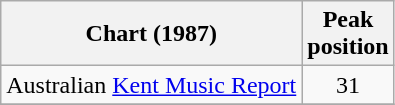<table class="wikitable sortable">
<tr>
<th>Chart (1987)</th>
<th>Peak<br>position</th>
</tr>
<tr>
<td>Australian <a href='#'>Kent Music Report</a></td>
<td style="text-align:center;">31</td>
</tr>
<tr>
</tr>
</table>
